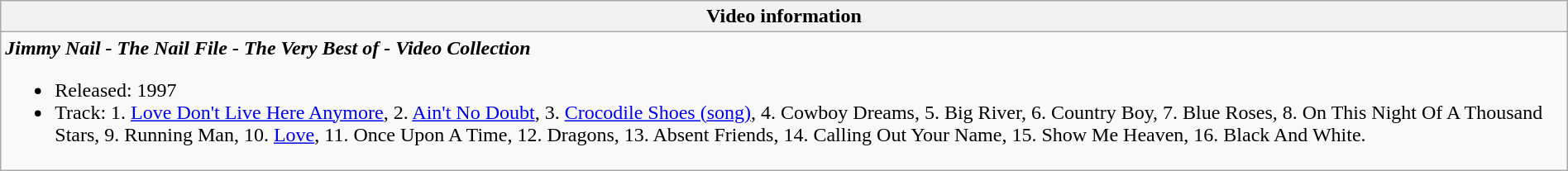<table class="wikitable" style="width:100%;">
<tr>
<th align="left">Video information</th>
</tr>
<tr>
<td align="left"><strong><em>Jimmy Nail - The Nail File - The Very Best of - Video Collection</em></strong><br><ul><li>Released: 1997</li><li>Track: 1. <a href='#'>Love Don't Live Here Anymore</a>, 2. <a href='#'>Ain't No Doubt</a>, 3. <a href='#'>Crocodile Shoes (song)</a>, 4. Cowboy Dreams, 5. Big River, 6. Country Boy, 7. Blue Roses, 8. On This Night Of A Thousand Stars, 9. Running Man, 10. <a href='#'>Love</a>, 11. Once Upon A Time, 12. Dragons, 13. Absent Friends, 14. Calling Out Your Name, 15. Show Me Heaven, 16. Black And White.</li></ul></td>
</tr>
</table>
